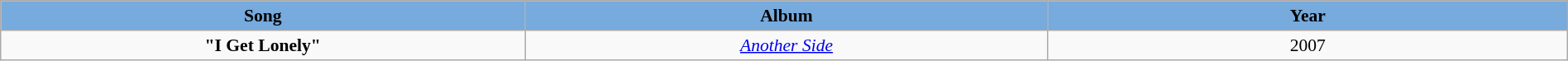<table class="wikitable" style="margin:0.5em auto; clear:both; font-size:.9em; text-align:center; width:100%">
<tr>
<th width="500" style="background: #7ad;">Song</th>
<th width="500" style="background: #7ad;">Album</th>
<th width="500" style="background: #7ad;">Year</th>
</tr>
<tr>
<td><strong>"I Get Lonely"</strong></td>
<td><em><a href='#'>Another Side</a></em></td>
<td>2007</td>
</tr>
</table>
